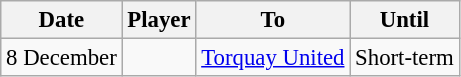<table class="wikitable sortable" style="font-size:95%">
<tr>
<th>Date</th>
<th>Player</th>
<th>To</th>
<th>Until</th>
</tr>
<tr>
<td>8 December</td>
<td> </td>
<td><a href='#'>Torquay United</a></td>
<td>Short-term</td>
</tr>
</table>
